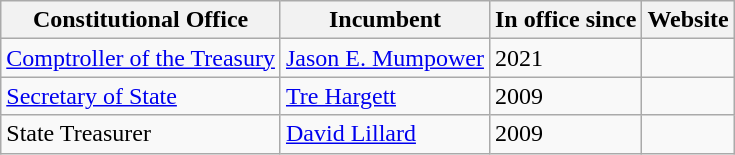<table class="wikitable">
<tr>
<th>Constitutional Office</th>
<th>Incumbent</th>
<th>In office since</th>
<th>Website</th>
</tr>
<tr>
<td><a href='#'>Comptroller of the Treasury</a></td>
<td><a href='#'>Jason E. Mumpower</a></td>
<td>2021</td>
<td></td>
</tr>
<tr>
<td><a href='#'>Secretary of State</a></td>
<td><a href='#'>Tre Hargett</a></td>
<td>2009</td>
<td></td>
</tr>
<tr>
<td>State Treasurer</td>
<td><a href='#'>David Lillard</a></td>
<td>2009</td>
<td></td>
</tr>
</table>
